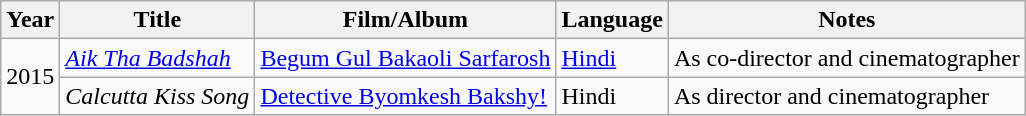<table class="wikitable sortable">
<tr>
<th scope="col">Year</th>
<th scope="col">Title</th>
<th>Film/Album</th>
<th scope="col">Language</th>
<th scope="col">Notes</th>
</tr>
<tr>
<td rowspan="2">2015</td>
<td><em><a href='#'>Aik Tha Badshah</a></em></td>
<td><a href='#'>Begum Gul Bakaoli Sarfarosh</a></td>
<td><a href='#'>Hindi</a></td>
<td>As co-director and cinematographer</td>
</tr>
<tr>
<td><em>Calcutta Kiss Song</em></td>
<td><a href='#'>Detective Byomkesh Bakshy!</a></td>
<td>Hindi</td>
<td>As director and cinematographer</td>
</tr>
</table>
